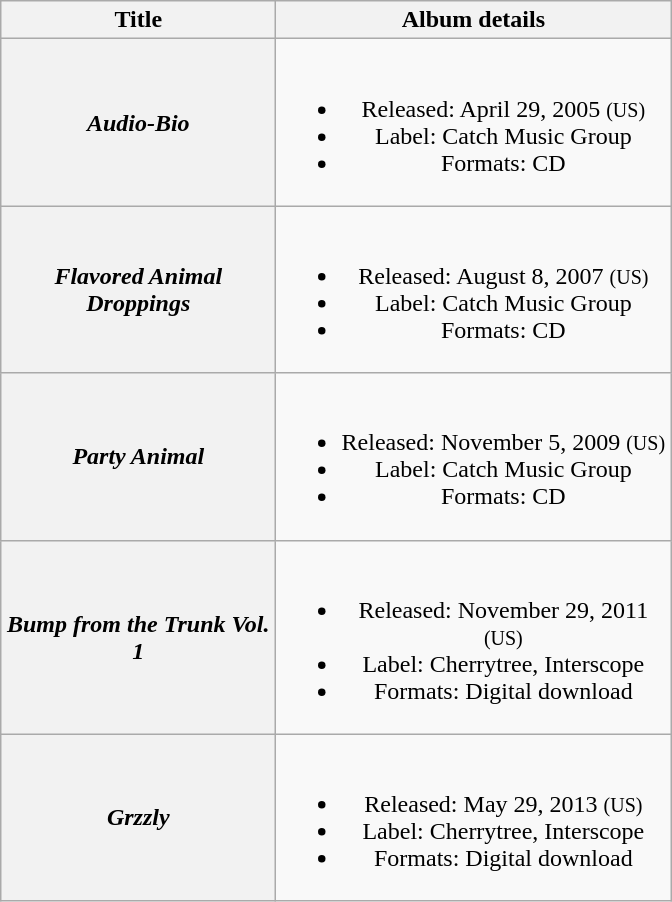<table class="wikitable plainrowheaders" style="text-align:center;" border="1">
<tr>
<th scope="col" style="width:11em;">Title</th>
<th scope="col" style="width:16em;">Album details</th>
</tr>
<tr>
<th scope="row"><em>Audio-Bio</em></th>
<td><br><ul><li>Released: April 29, 2005 <small>(US)</small></li><li>Label: Catch Music Group</li><li>Formats: CD</li></ul></td>
</tr>
<tr>
<th scope="row"><em>Flavored Animal Droppings</em></th>
<td><br><ul><li>Released: August 8, 2007 <small>(US)</small></li><li>Label: Catch Music Group</li><li>Formats: CD</li></ul></td>
</tr>
<tr>
<th scope="row"><em>Party Animal</em></th>
<td><br><ul><li>Released: November 5, 2009 <small>(US)</small></li><li>Label: Catch Music Group</li><li>Formats: CD</li></ul></td>
</tr>
<tr>
<th scope="row"><em>Bump from the Trunk Vol. 1</em></th>
<td><br><ul><li>Released: November 29, 2011 <small>(US)</small></li><li>Label: Cherrytree, Interscope</li><li>Formats: Digital download</li></ul></td>
</tr>
<tr>
<th scope="row"><em>Grzzly</em></th>
<td><br><ul><li>Released: May 29, 2013 <small>(US)</small></li><li>Label: Cherrytree, Interscope</li><li>Formats: Digital download</li></ul></td>
</tr>
</table>
